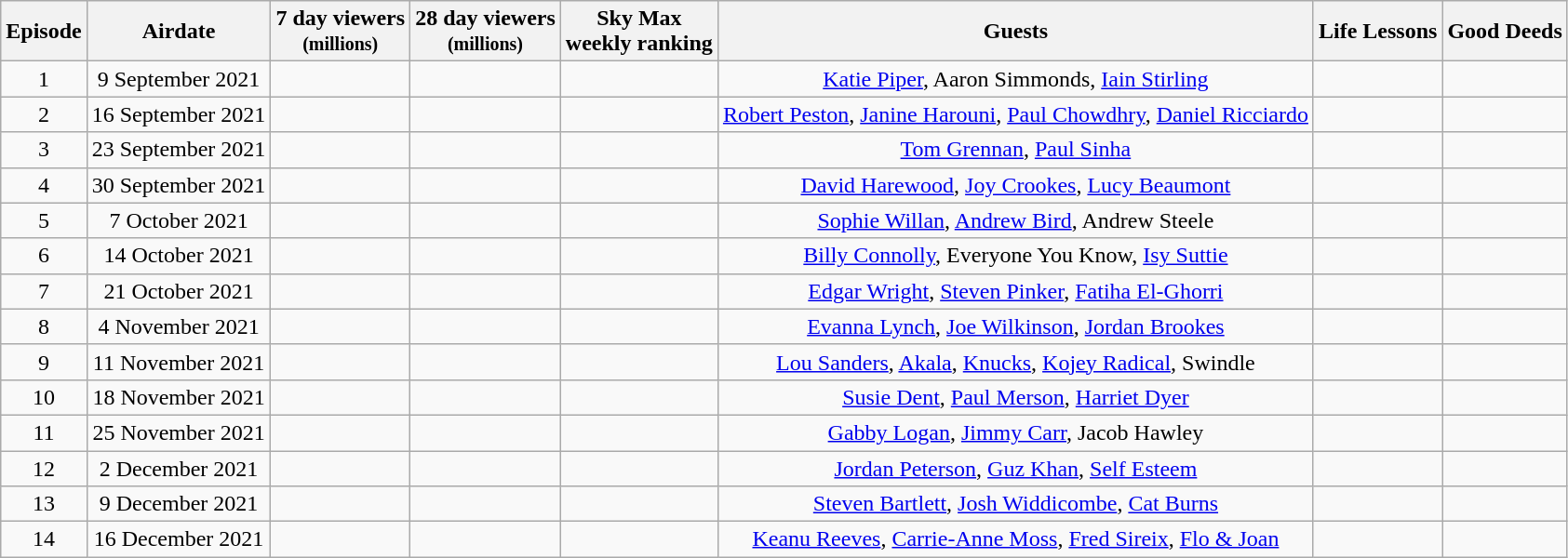<table class="wikitable" style="text-align:center;">
<tr>
<th>Episode</th>
<th>Airdate</th>
<th>7 day viewers<br><small>(millions)</small></th>
<th>28 day viewers<br><small>(millions)</small></th>
<th>Sky Max<br>weekly ranking</th>
<th>Guests</th>
<th>Life Lessons</th>
<th>Good Deeds</th>
</tr>
<tr>
<td>1</td>
<td>9 September 2021</td>
<td></td>
<td></td>
<td></td>
<td><a href='#'>Katie Piper</a>, Aaron Simmonds, <a href='#'>Iain Stirling</a></td>
<td></td>
<td></td>
</tr>
<tr>
<td>2</td>
<td>16 September 2021</td>
<td></td>
<td></td>
<td></td>
<td><a href='#'>Robert Peston</a>, <a href='#'>Janine Harouni</a>, <a href='#'>Paul Chowdhry</a>, <a href='#'>Daniel Ricciardo</a></td>
<td></td>
<td></td>
</tr>
<tr>
<td>3</td>
<td>23 September 2021</td>
<td></td>
<td></td>
<td></td>
<td><a href='#'>Tom Grennan</a>, <a href='#'>Paul Sinha</a></td>
<td></td>
<td></td>
</tr>
<tr>
<td>4</td>
<td>30 September 2021</td>
<td></td>
<td></td>
<td></td>
<td><a href='#'>David Harewood</a>, <a href='#'>Joy Crookes</a>, <a href='#'>Lucy Beaumont</a></td>
<td></td>
<td></td>
</tr>
<tr>
<td>5</td>
<td>7 October 2021</td>
<td></td>
<td></td>
<td></td>
<td><a href='#'>Sophie Willan</a>, <a href='#'>Andrew Bird</a>, Andrew Steele</td>
<td></td>
<td></td>
</tr>
<tr>
<td>6</td>
<td>14 October 2021</td>
<td></td>
<td></td>
<td></td>
<td><a href='#'>Billy Connolly</a>, Everyone You Know, <a href='#'>Isy Suttie</a></td>
<td></td>
<td></td>
</tr>
<tr>
<td>7</td>
<td>21 October 2021</td>
<td></td>
<td></td>
<td></td>
<td><a href='#'>Edgar Wright</a>, <a href='#'>Steven Pinker</a>, <a href='#'>Fatiha El-Ghorri</a></td>
<td></td>
<td></td>
</tr>
<tr>
<td>8</td>
<td>4 November 2021</td>
<td></td>
<td></td>
<td></td>
<td><a href='#'>Evanna Lynch</a>, <a href='#'>Joe Wilkinson</a>, <a href='#'>Jordan Brookes</a></td>
<td></td>
</tr>
<tr>
<td>9</td>
<td>11 November 2021</td>
<td></td>
<td></td>
<td></td>
<td><a href='#'>Lou Sanders</a>, <a href='#'>Akala</a>, <a href='#'>Knucks</a>, <a href='#'>Kojey Radical</a>, Swindle</td>
<td></td>
<td></td>
</tr>
<tr>
<td>10</td>
<td>18 November 2021</td>
<td></td>
<td></td>
<td></td>
<td><a href='#'>Susie Dent</a>, <a href='#'>Paul Merson</a>, <a href='#'>Harriet Dyer</a></td>
<td></td>
</tr>
<tr>
<td>11</td>
<td>25 November 2021</td>
<td></td>
<td></td>
<td></td>
<td><a href='#'>Gabby Logan</a>, <a href='#'>Jimmy Carr</a>, Jacob Hawley</td>
<td></td>
<td></td>
</tr>
<tr>
<td>12</td>
<td>2 December 2021</td>
<td></td>
<td></td>
<td></td>
<td><a href='#'>Jordan Peterson</a>, <a href='#'>Guz Khan</a>, <a href='#'>Self Esteem</a></td>
<td></td>
<td></td>
</tr>
<tr>
<td>13</td>
<td>9 December 2021</td>
<td></td>
<td></td>
<td></td>
<td><a href='#'>Steven Bartlett</a>, <a href='#'>Josh Widdicombe</a>, <a href='#'>Cat Burns</a></td>
<td></td>
<td></td>
</tr>
<tr>
<td>14</td>
<td>16 December 2021</td>
<td></td>
<td></td>
<td></td>
<td><a href='#'>Keanu Reeves</a>, <a href='#'>Carrie-Anne Moss</a>, <a href='#'>Fred Sireix</a>, <a href='#'>Flo & Joan</a></td>
<td></td>
<td></td>
</tr>
</table>
